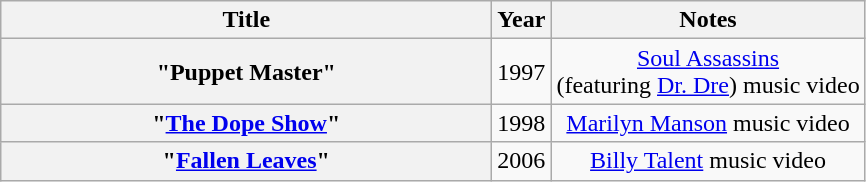<table class="wikitable plainrowheaders" style="text-align:center;" border="1">
<tr>
<th scope="col" style="width:20em;">Title</th>
<th scope="col">Year</th>
<th scope="col">Notes</th>
</tr>
<tr>
<th scope="row">"Puppet Master"</th>
<td>1997</td>
<td align="center"><a href='#'>Soul Assassins</a> <br> (featuring <a href='#'>Dr. Dre</a>) music video</td>
</tr>
<tr>
<th scope="row">"<a href='#'>The Dope Show</a>"</th>
<td>1998</td>
<td align="center"><a href='#'>Marilyn Manson</a> music video</td>
</tr>
<tr>
<th scope="row">"<a href='#'>Fallen Leaves</a>"</th>
<td>2006</td>
<td align="center"><a href='#'>Billy Talent</a> music video</td>
</tr>
</table>
